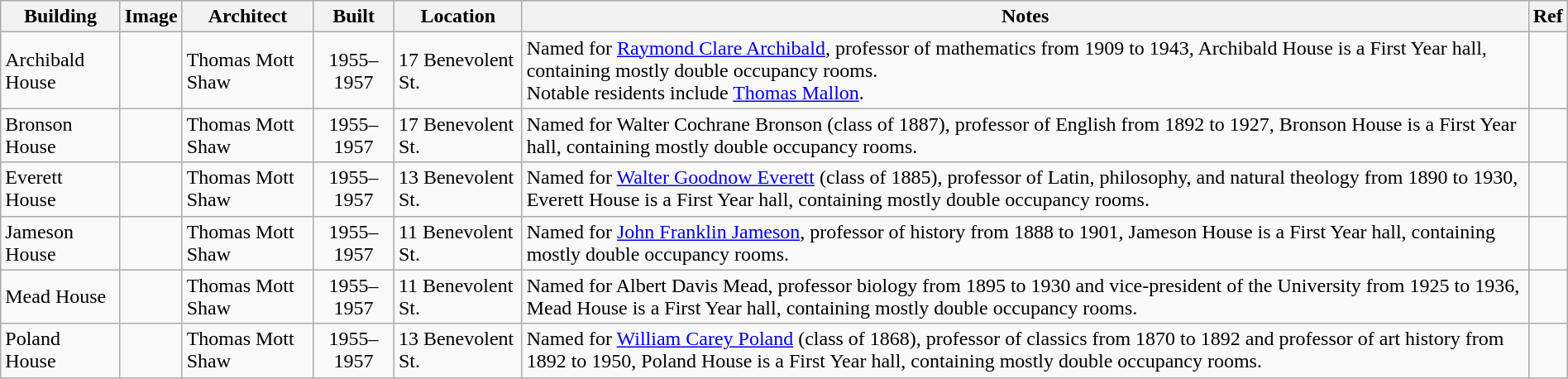<table class="wikitable sortable" style="width:100%">
<tr>
<th>Building</th>
<th class="unsortable">Image</th>
<th>Architect</th>
<th>Built</th>
<th>Location</th>
<th class="unsortable">Notes</th>
<th class="unsortable">Ref</th>
</tr>
<tr>
<td>Archibald House</td>
<td align="center"></td>
<td>Thomas Mott Shaw</td>
<td align="center">1955–1957</td>
<td>17 Benevolent St.</td>
<td>Named for <a href='#'>Raymond Clare Archibald</a>, professor of mathematics from 1909 to 1943, Archibald House is a First Year hall, containing mostly double occupancy rooms.<br>Notable residents include <a href='#'>Thomas Mallon</a>.</td>
<td align="center"></td>
</tr>
<tr>
<td>Bronson House</td>
<td align="center"></td>
<td>Thomas Mott Shaw</td>
<td align="center">1955–1957</td>
<td>17 Benevolent St.</td>
<td>Named for Walter Cochrane Bronson (class of 1887), professor of English from 1892 to 1927, Bronson House is a First Year hall, containing mostly double occupancy rooms.</td>
<td align="center"></td>
</tr>
<tr>
<td>Everett House</td>
<td align="center"></td>
<td>Thomas Mott Shaw</td>
<td align="center">1955–1957</td>
<td>13 Benevolent St.</td>
<td>Named for <a href='#'>Walter Goodnow Everett</a> (class of 1885), professor of Latin, philosophy, and natural theology from 1890 to 1930, Everett House is a First Year hall, containing mostly double occupancy rooms.</td>
<td align="center"></td>
</tr>
<tr>
<td>Jameson House</td>
<td align="center"></td>
<td>Thomas Mott Shaw</td>
<td align="center">1955–1957</td>
<td>11 Benevolent St.</td>
<td>Named for <a href='#'>John Franklin Jameson</a>, professor of history from 1888 to 1901, Jameson House is a First Year hall, containing mostly double occupancy rooms.</td>
<td align="center"></td>
</tr>
<tr>
<td>Mead House</td>
<td align="center"></td>
<td>Thomas Mott Shaw</td>
<td align="center">1955–1957</td>
<td>11 Benevolent St.</td>
<td>Named for Albert Davis Mead, professor biology from 1895 to 1930 and vice-president of the University from 1925 to 1936, Mead House is a First Year hall, containing mostly double occupancy rooms.</td>
<td align="center"></td>
</tr>
<tr>
<td>Poland House</td>
<td align="center"></td>
<td>Thomas Mott Shaw</td>
<td align="center">1955–1957</td>
<td>13 Benevolent St.</td>
<td>Named for <a href='#'>William Carey Poland</a> (class of 1868), professor of classics from 1870 to 1892 and professor of art history from 1892 to 1950, Poland House is a First Year hall, containing mostly double occupancy rooms.</td>
<td align="center"></td>
</tr>
</table>
